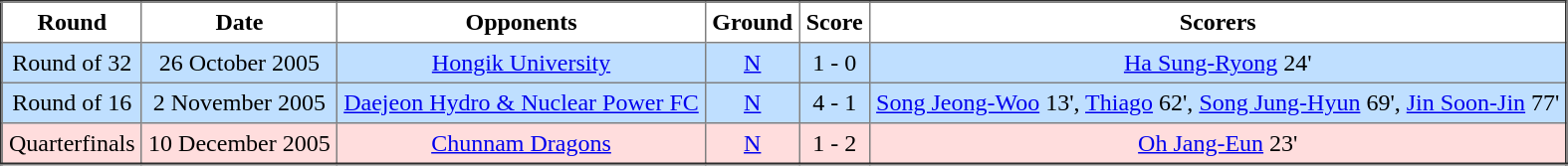<table border="2" cellpadding="4" style="border-collapse:collapse; text-align:center;">
<tr>
<th><strong>Round</strong></th>
<th><strong>Date</strong></th>
<th><strong>Opponents</strong></th>
<th><strong>Ground</strong></th>
<th><strong>Score</strong></th>
<th><strong>Scorers</strong></th>
</tr>
<tr bgcolor="#bfdfff">
<td>Round of 32</td>
<td>26 October 2005</td>
<td><a href='#'>Hongik University</a></td>
<td><a href='#'>N</a></td>
<td>1 - 0</td>
<td><a href='#'>Ha Sung-Ryong</a> 24'</td>
</tr>
<tr bgcolor="#bfdfff">
<td>Round of 16</td>
<td>2 November 2005</td>
<td><a href='#'>Daejeon Hydro & Nuclear Power FC</a></td>
<td><a href='#'>N</a></td>
<td>4 - 1</td>
<td><a href='#'>Song Jeong-Woo</a> 13', <a href='#'>Thiago</a> 62', <a href='#'>Song Jung-Hyun</a> 69', <a href='#'>Jin Soon-Jin</a> 77'</td>
</tr>
<tr bgcolor="#ffdddd">
<td>Quarterfinals</td>
<td>10 December 2005</td>
<td><a href='#'>Chunnam Dragons</a></td>
<td><a href='#'>N</a></td>
<td>1 - 2</td>
<td><a href='#'>Oh Jang-Eun</a> 23'</td>
</tr>
</table>
